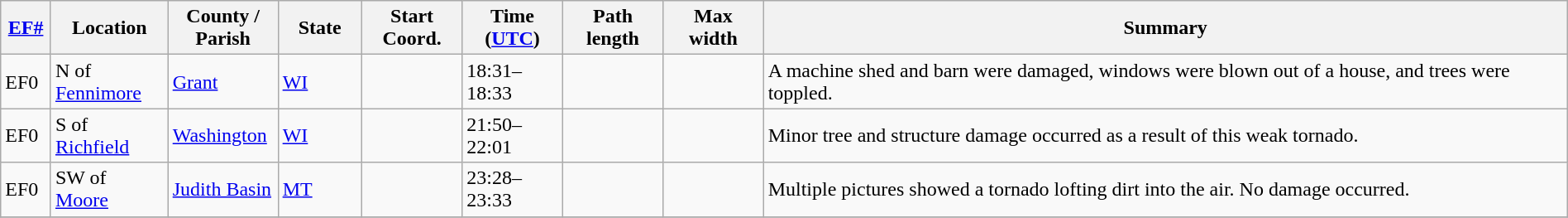<table class="wikitable sortable" style="width:100%;">
<tr>
<th scope="col"  style="width:3%; text-align:center;"><a href='#'>EF#</a></th>
<th scope="col"  style="width:7%; text-align:center;" class="unsortable">Location</th>
<th scope="col"  style="width:6%; text-align:center;" class="unsortable">County / Parish</th>
<th scope="col"  style="width:5%; text-align:center;">State</th>
<th scope="col"  style="width:6%; text-align:center;">Start Coord.</th>
<th scope="col"  style="width:6%; text-align:center;">Time (<a href='#'>UTC</a>)</th>
<th scope="col"  style="width:6%; text-align:center;">Path length</th>
<th scope="col"  style="width:6%; text-align:center;">Max width</th>
<th scope="col" class="unsortable" style="width:48%; text-align:center;">Summary</th>
</tr>
<tr>
<td bgcolor=>EF0</td>
<td>N of <a href='#'>Fennimore</a></td>
<td><a href='#'>Grant</a></td>
<td><a href='#'>WI</a></td>
<td></td>
<td>18:31–18:33</td>
<td></td>
<td></td>
<td>A machine shed and barn were damaged, windows were blown out of a house, and trees were toppled.</td>
</tr>
<tr>
<td bgcolor=>EF0</td>
<td>S of <a href='#'>Richfield</a></td>
<td><a href='#'>Washington</a></td>
<td><a href='#'>WI</a></td>
<td></td>
<td>21:50–22:01</td>
<td></td>
<td></td>
<td>Minor tree and structure damage occurred as a result of this weak tornado.</td>
</tr>
<tr>
<td bgcolor=>EF0</td>
<td>SW of <a href='#'>Moore</a></td>
<td><a href='#'>Judith Basin</a></td>
<td><a href='#'>MT</a></td>
<td></td>
<td>23:28–23:33</td>
<td></td>
<td></td>
<td>Multiple pictures showed a tornado lofting dirt into the air. No damage occurred.</td>
</tr>
<tr>
</tr>
</table>
